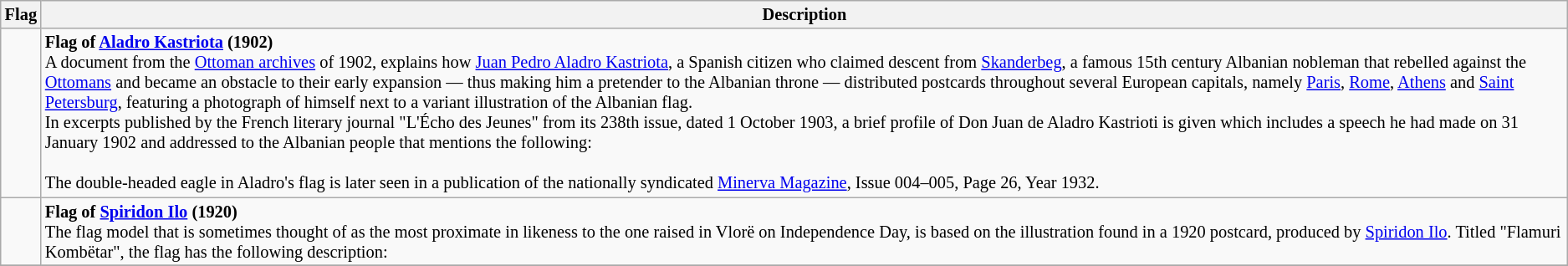<table class="wikitable" style="font-size:85%">
<tr>
<th>Flag</th>
<th>Description</th>
</tr>
<tr>
<td></td>
<td><strong>Flag of <a href='#'>Aladro Kastriota</a> (1902)</strong><br>A document from the <a href='#'>Ottoman archives</a> of 1902, explains how <a href='#'>Juan Pedro Aladro Kastriota</a>, a Spanish citizen who claimed descent from <a href='#'>Skanderbeg</a>, a famous 15th century Albanian nobleman that rebelled against the <a href='#'>Ottomans</a> and became an obstacle to their early expansion — thus making him a pretender to the Albanian throne — distributed postcards throughout several European capitals, namely <a href='#'>Paris</a>, <a href='#'>Rome</a>, <a href='#'>Athens</a> and <a href='#'>Saint Petersburg</a>, featuring a photograph of himself next to a variant illustration of the Albanian flag.<br>In excerpts published by the French literary journal "L'Écho des Jeunes" from its 238th issue, dated 1 October 1903, a brief profile of Don Juan de Aladro Kastrioti is given which includes a speech he had made on 31 January 1902 and addressed to the Albanian people that mentions the following:<br><br>The double-headed eagle in Aladro's flag is later seen in a publication of the nationally syndicated <a href='#'>Minerva Magazine</a>, Issue 004–005, Page 26, Year 1932.</td>
</tr>
<tr>
<td></td>
<td><strong>Flag of <a href='#'>Spiridon Ilo</a> (1920)</strong><br>The flag model that is sometimes thought of as the most proximate in likeness to the one raised in Vlorë on Independence Day, is based on the illustration found in a 1920 postcard, produced by <a href='#'>Spiridon Ilo</a>. Titled "Flamuri Kombëtar", the flag has the following description:<br></td>
</tr>
<tr>
</tr>
</table>
